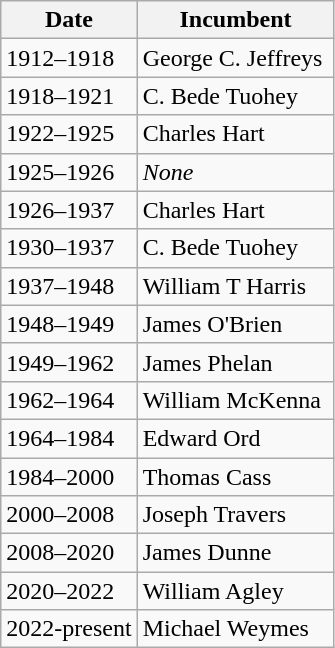<table class="wikitable">
<tr>
<th>Date</th>
<th>Incumbent</th>
</tr>
<tr>
<td>1912–1918</td>
<td>George C. Jeffreys </td>
</tr>
<tr>
<td>1918–1921</td>
<td>C. Bede Tuohey</td>
</tr>
<tr>
<td>1922–1925</td>
<td>Charles Hart</td>
</tr>
<tr>
<td>1925–1926</td>
<td><em>None</em> </td>
</tr>
<tr>
<td>1926–1937</td>
<td>Charles Hart</td>
</tr>
<tr>
<td>1930–1937</td>
<td>C. Bede Tuohey</td>
</tr>
<tr>
<td>1937–1948</td>
<td>William T Harris</td>
</tr>
<tr>
<td>1948–1949</td>
<td>James O'Brien</td>
</tr>
<tr>
<td>1949–1962</td>
<td>James Phelan</td>
</tr>
<tr>
<td>1962–1964</td>
<td>William McKenna</td>
</tr>
<tr>
<td>1964–1984</td>
<td>Edward Ord</td>
</tr>
<tr>
<td>1984–2000</td>
<td>Thomas Cass</td>
</tr>
<tr>
<td>2000–2008</td>
<td>Joseph Travers</td>
</tr>
<tr>
<td>2008–2020</td>
<td>James Dunne</td>
</tr>
<tr>
<td>2020–2022</td>
<td>William Agley </td>
</tr>
<tr>
<td>2022-present</td>
<td>Michael Weymes </td>
</tr>
</table>
